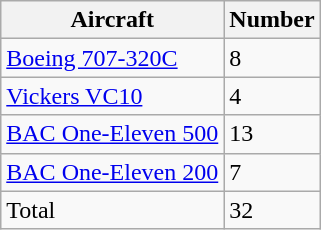<table class="wikitable">
<tr>
<th>Aircraft</th>
<th>Number</th>
</tr>
<tr>
<td><a href='#'>Boeing 707-320C</a></td>
<td>8</td>
</tr>
<tr>
<td><a href='#'>Vickers VC10</a></td>
<td>4</td>
</tr>
<tr>
<td><a href='#'>BAC One-Eleven 500</a></td>
<td>13</td>
</tr>
<tr>
<td><a href='#'>BAC One-Eleven 200</a></td>
<td>7</td>
</tr>
<tr>
<td>Total</td>
<td>32</td>
</tr>
</table>
